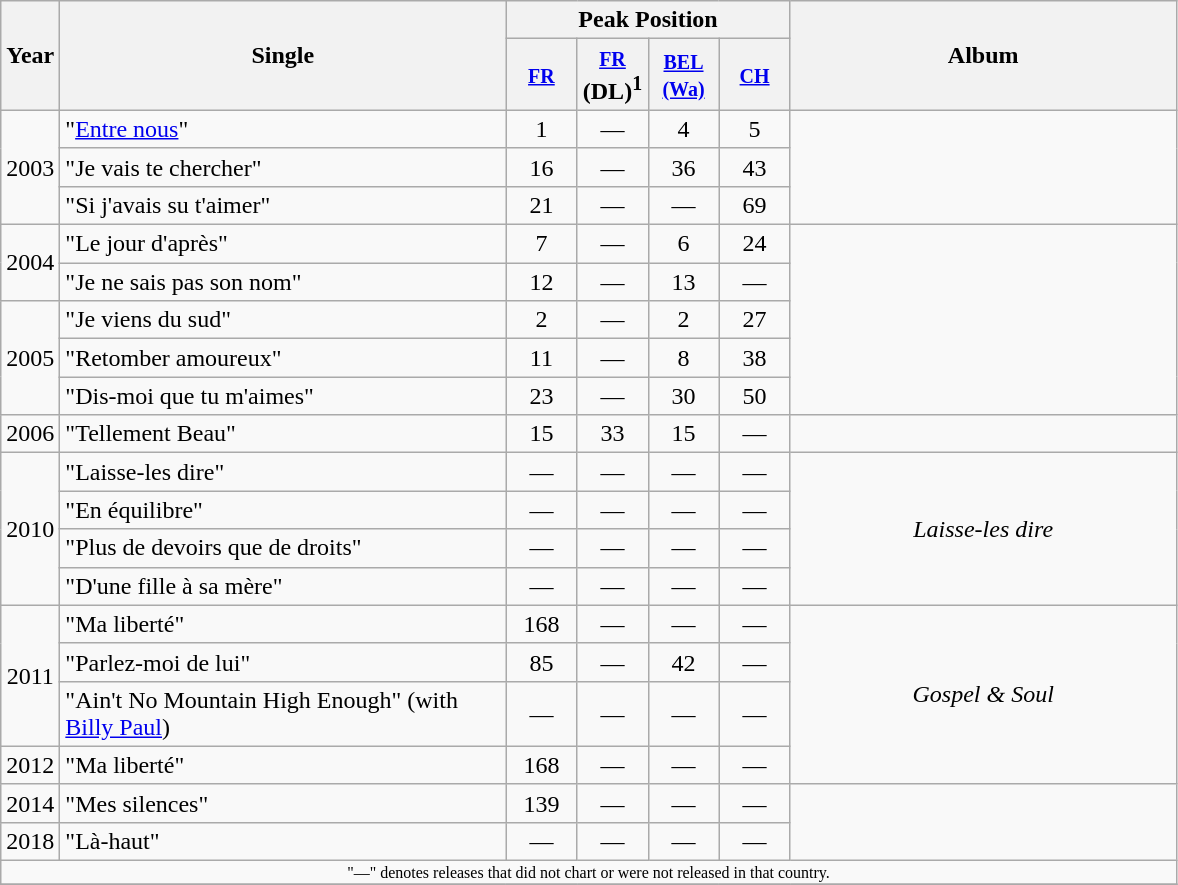<table class="wikitable" style="text-align:center;">
<tr>
<th align="center" rowspan="2">Year</th>
<th align="center" rowspan="2" width="290">Single</th>
<th align="center" colspan="4">Peak Position</th>
<th align="center" rowspan="2" width="250">Album</th>
</tr>
<tr>
<th width="40"><small><a href='#'>FR</a></small><br></th>
<th width="40"><small><a href='#'>FR</a></small><br>(DL)<sup>1</sup></th>
<th width="40"><small><a href='#'>BEL <br>(Wa)</a></small><br></th>
<th width="40"><small><a href='#'>CH</a></small><br></th>
</tr>
<tr>
<td align="center" rowspan="3">2003</td>
<td align="left">"<a href='#'>Entre nous</a>"</td>
<td align="center">1</td>
<td align="center">—</td>
<td align="center">4</td>
<td align="center">5</td>
<td align="left" rowspan="3"></td>
</tr>
<tr>
<td align="left">"Je vais te chercher"</td>
<td align="center">16</td>
<td align="center">—</td>
<td align="center">36</td>
<td align="center">43</td>
</tr>
<tr>
<td align="left">"Si j'avais su t'aimer"</td>
<td align="center">21</td>
<td align="center">—</td>
<td align="center">—</td>
<td align="center">69</td>
</tr>
<tr>
<td align="center" rowspan="2">2004</td>
<td align="left">"Le jour d'après"</td>
<td align="center">7</td>
<td align="center">—</td>
<td align="center">6</td>
<td align="center">24</td>
<td align="left" rowspan="5"></td>
</tr>
<tr>
<td align="left">"Je ne sais pas son nom"</td>
<td align="center">12</td>
<td align="center">—</td>
<td align="center">13</td>
<td align="center">—</td>
</tr>
<tr>
<td align="center" rowspan="3">2005</td>
<td align="left">"Je viens du sud"</td>
<td align="center">2</td>
<td align="center">—</td>
<td align="center">2</td>
<td align="center">27</td>
</tr>
<tr>
<td align="left">"Retomber amoureux"</td>
<td align="center">11</td>
<td align="center">—</td>
<td align="center">8</td>
<td align="center">38</td>
</tr>
<tr>
<td align="left">"Dis-moi que tu m'aimes"</td>
<td align="center">23</td>
<td align="center">—</td>
<td align="center">30</td>
<td align="center">50</td>
</tr>
<tr>
<td align="center" rowspan="1">2006</td>
<td align="left">"Tellement Beau"</td>
<td align="center">15</td>
<td align="center">33</td>
<td align="center">15</td>
<td align="center">—</td>
<td align="left" rowspan="1"></td>
</tr>
<tr>
<td align="center" rowspan="4">2010</td>
<td align="left">"Laisse-les dire"</td>
<td align="center">—</td>
<td align="center">—</td>
<td align="center">—</td>
<td align="center">—</td>
<td align="center" rowspan="4"><em>Laisse-les dire</em></td>
</tr>
<tr>
<td align="left">"En équilibre"</td>
<td align="center">—</td>
<td align="center">—</td>
<td align="center">—</td>
<td align="center">—</td>
</tr>
<tr>
<td align="left">"Plus de devoirs que de droits"</td>
<td align="center">—</td>
<td align="center">—</td>
<td align="center">—</td>
<td align="center">—</td>
</tr>
<tr>
<td align="left">"D'une fille à sa mère"</td>
<td align="center">—</td>
<td align="center">—</td>
<td align="center">—</td>
<td align="center">—</td>
</tr>
<tr>
<td align="center" rowspan="3">2011</td>
<td align="left">"Ma liberté"</td>
<td align="center">168</td>
<td align="center">—</td>
<td align="center">—</td>
<td align="center">—</td>
<td align="center" rowspan="4"><em>Gospel & Soul</em></td>
</tr>
<tr>
<td align="left">"Parlez-moi de lui"</td>
<td align="center">85</td>
<td align="center">—</td>
<td align="center">42</td>
<td align="center">—</td>
</tr>
<tr>
<td align="left">"Ain't No Mountain High Enough" (with <a href='#'>Billy Paul</a>)</td>
<td align="center">—</td>
<td align="center">—</td>
<td align="center">—</td>
<td align="center">—</td>
</tr>
<tr>
<td align="center" rowspan="">2012</td>
<td align="left">"Ma liberté"</td>
<td align="center">168</td>
<td align="center">—</td>
<td align="center">—</td>
<td align="center">—</td>
</tr>
<tr>
<td align="center" rowspan="">2014</td>
<td align="left">"Mes silences"</td>
<td align="center">139</td>
<td align="center">—</td>
<td align="center">—</td>
<td align="center">—</td>
</tr>
<tr>
<td align="center" rowspan="">2018</td>
<td align="left">"Là-haut"</td>
<td align="center">—</td>
<td align="center">—</td>
<td align="center">—</td>
<td align="center">—</td>
</tr>
<tr>
<td align="center" colspan="16" style="font-size: 8pt">"—" denotes releases that did not chart or were not released in that country.</td>
</tr>
<tr>
</tr>
</table>
